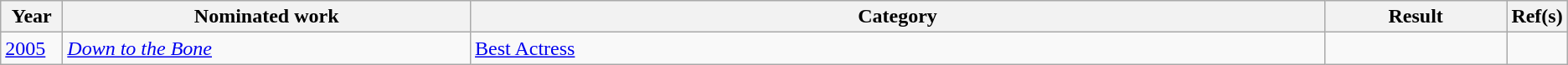<table class="wikitable">
<tr>
<th width=4%>Year</th>
<th width=27%>Nominated work</th>
<th width=57%>Category</th>
<th width=12%>Result</th>
<th width=4%>Ref(s)</th>
</tr>
<tr>
<td><a href='#'>2005</a></td>
<td><em><a href='#'>Down to the Bone</a></em></td>
<td><a href='#'>Best Actress</a></td>
<td></td>
<td></td>
</tr>
</table>
